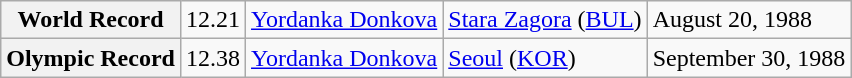<table class="wikitable">
<tr>
<th>World Record</th>
<td>12.21</td>
<td> <a href='#'>Yordanka Donkova</a></td>
<td><a href='#'>Stara Zagora</a> (<a href='#'>BUL</a>)</td>
<td>August 20, 1988</td>
</tr>
<tr>
<th>Olympic Record</th>
<td>12.38</td>
<td> <a href='#'>Yordanka Donkova</a></td>
<td><a href='#'>Seoul</a> (<a href='#'>KOR</a>)</td>
<td>September 30, 1988</td>
</tr>
</table>
